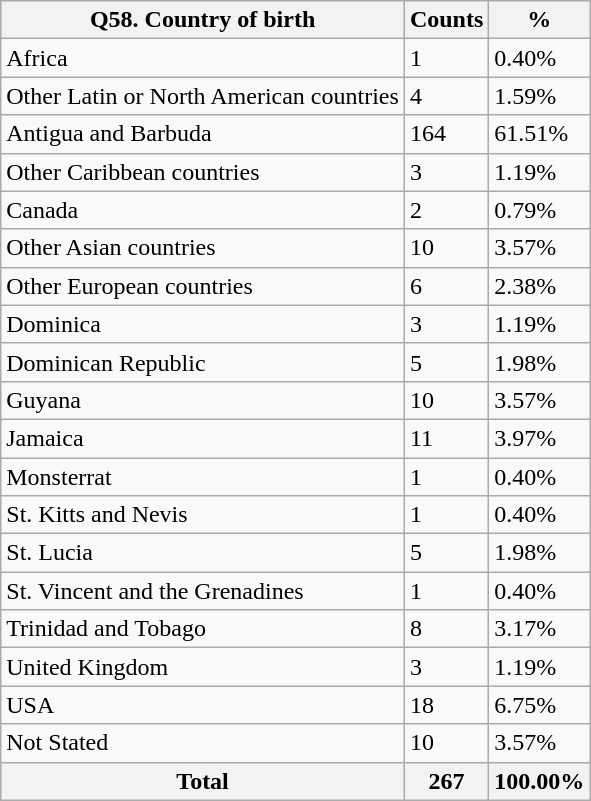<table class="wikitable sortable">
<tr>
<th>Q58. Country of birth</th>
<th>Counts</th>
<th>%</th>
</tr>
<tr>
<td>Africa</td>
<td>1</td>
<td>0.40%</td>
</tr>
<tr>
<td>Other Latin or North American countries</td>
<td>4</td>
<td>1.59%</td>
</tr>
<tr>
<td>Antigua and Barbuda</td>
<td>164</td>
<td>61.51%</td>
</tr>
<tr>
<td>Other Caribbean countries</td>
<td>3</td>
<td>1.19%</td>
</tr>
<tr>
<td>Canada</td>
<td>2</td>
<td>0.79%</td>
</tr>
<tr>
<td>Other Asian countries</td>
<td>10</td>
<td>3.57%</td>
</tr>
<tr>
<td>Other European countries</td>
<td>6</td>
<td>2.38%</td>
</tr>
<tr>
<td>Dominica</td>
<td>3</td>
<td>1.19%</td>
</tr>
<tr>
<td>Dominican Republic</td>
<td>5</td>
<td>1.98%</td>
</tr>
<tr>
<td>Guyana</td>
<td>10</td>
<td>3.57%</td>
</tr>
<tr>
<td>Jamaica</td>
<td>11</td>
<td>3.97%</td>
</tr>
<tr>
<td>Monsterrat</td>
<td>1</td>
<td>0.40%</td>
</tr>
<tr>
<td>St. Kitts and Nevis</td>
<td>1</td>
<td>0.40%</td>
</tr>
<tr>
<td>St. Lucia</td>
<td>5</td>
<td>1.98%</td>
</tr>
<tr>
<td>St. Vincent and the Grenadines</td>
<td>1</td>
<td>0.40%</td>
</tr>
<tr>
<td>Trinidad and Tobago</td>
<td>8</td>
<td>3.17%</td>
</tr>
<tr>
<td>United Kingdom</td>
<td>3</td>
<td>1.19%</td>
</tr>
<tr>
<td>USA</td>
<td>18</td>
<td>6.75%</td>
</tr>
<tr>
<td>Not Stated</td>
<td>10</td>
<td>3.57%</td>
</tr>
<tr>
<th>Total</th>
<th>267</th>
<th>100.00%</th>
</tr>
</table>
